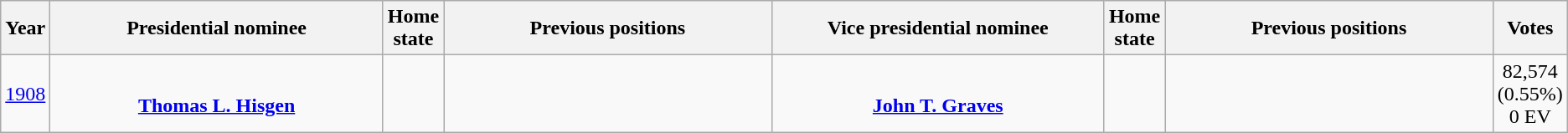<table class="wikitable" style="text-align:center">
<tr>
<th>Year</th>
<th width=300>Presidential nominee</th>
<th>Home state</th>
<th width=300>Previous positions</th>
<th width=300>Vice presidential nominee</th>
<th>Home state</th>
<th width=300>Previous positions</th>
<th>Votes</th>
</tr>
<tr>
<td><a href='#'>1908</a></td>
<td><br><strong><a href='#'>Thomas L. Hisgen</a></strong></td>
<td></td>
<td></td>
<td><br><strong><a href='#'>John T. Graves</a></strong></td>
<td></td>
<td></td>
<td>82,574 (0.55%)<br>0 EV</td>
</tr>
</table>
